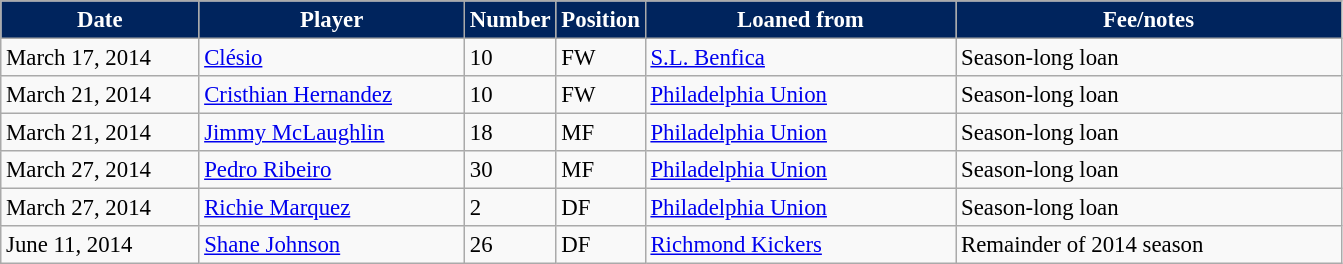<table class="wikitable" style="text-align:left; font-size:95%;">
<tr>
<th style="color:white; background:#00245D; width:125px;">Date</th>
<th style="color:white; background:#00245D; width:170px;">Player</th>
<th style="color:white; background:#00245D; width:50px;">Number</th>
<th style="color:white; background:#00245D; width:50px;">Position</th>
<th style="color:white; background:#00245D; width:200px;">Loaned from</th>
<th style="color:white; background:#00245D; width:250px;">Fee/notes</th>
</tr>
<tr>
<td>March 17, 2014</td>
<td> <a href='#'>Clésio</a></td>
<td>10</td>
<td>FW</td>
<td> <a href='#'>S.L. Benfica</a></td>
<td>Season-long loan</td>
</tr>
<tr>
<td>March 21, 2014</td>
<td> <a href='#'>Cristhian Hernandez</a></td>
<td>10</td>
<td>FW</td>
<td> <a href='#'>Philadelphia Union</a></td>
<td>Season-long loan</td>
</tr>
<tr>
<td>March 21, 2014</td>
<td> <a href='#'>Jimmy McLaughlin</a></td>
<td>18</td>
<td>MF</td>
<td> <a href='#'>Philadelphia Union</a></td>
<td>Season-long loan</td>
</tr>
<tr>
<td>March 27, 2014</td>
<td> <a href='#'>Pedro Ribeiro</a></td>
<td>30</td>
<td>MF</td>
<td> <a href='#'>Philadelphia Union</a></td>
<td>Season-long loan</td>
</tr>
<tr>
<td>March 27, 2014</td>
<td> <a href='#'>Richie Marquez</a></td>
<td>2</td>
<td>DF</td>
<td> <a href='#'>Philadelphia Union</a></td>
<td>Season-long loan</td>
</tr>
<tr>
<td>June 11, 2014</td>
<td> <a href='#'>Shane Johnson</a></td>
<td>26</td>
<td>DF</td>
<td> <a href='#'>Richmond Kickers</a></td>
<td>Remainder of 2014 season</td>
</tr>
</table>
